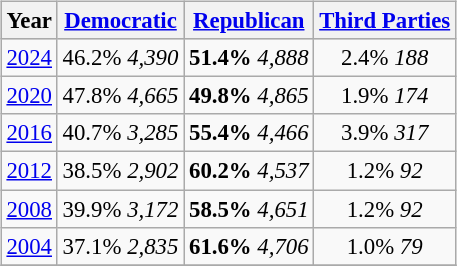<table class="wikitable" style="float:right; margin:1em; font-size:95%;">
<tr style="background:lightgrey;">
<th>Year</th>
<th><a href='#'>Democratic</a></th>
<th><a href='#'>Republican</a></th>
<th><a href='#'>Third Parties</a></th>
</tr>
<tr>
<td align="center" ><a href='#'>2024</a></td>
<td align="center" >46.2% <em>4,390</em></td>
<td align="center" ><strong>51.4%</strong> <em>4,888</em></td>
<td align="center" >2.4% <em>188</em></td>
</tr>
<tr>
<td align="center" ><a href='#'>2020</a></td>
<td align="center" >47.8% <em>4,665</em></td>
<td align="center" ><strong>49.8%</strong> <em>4,865</em></td>
<td align="center" >1.9% <em>174</em></td>
</tr>
<tr>
<td align="center" ><a href='#'>2016</a></td>
<td align="center" >40.7% <em>3,285</em></td>
<td align="center" ><strong>55.4%</strong> <em>4,466</em></td>
<td align="center" >3.9% <em>317</em></td>
</tr>
<tr>
<td align="center" ><a href='#'>2012</a></td>
<td align="center" >38.5% <em>2,902</em></td>
<td align="center" ><strong>60.2%</strong> <em>4,537</em></td>
<td align="center" >1.2% <em>92</em></td>
</tr>
<tr>
<td align="center" ><a href='#'>2008</a></td>
<td align="center" >39.9% <em>3,172</em></td>
<td align="center" ><strong>58.5%</strong> <em>4,651</em></td>
<td align="center" >1.2% <em>92</em></td>
</tr>
<tr>
<td align="center" ><a href='#'>2004</a></td>
<td align="center" >37.1% <em>2,835</em></td>
<td align="center" ><strong>61.6%</strong> <em>4,706</em></td>
<td align="center" >1.0% <em>79</em></td>
</tr>
<tr>
</tr>
</table>
